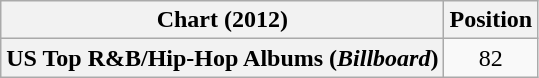<table class="wikitable plainrowheaders" style="text-align:center">
<tr>
<th scope="col">Chart (2012)</th>
<th scope="col">Position</th>
</tr>
<tr>
<th scope="row">US Top R&B/Hip-Hop Albums (<em>Billboard</em>)</th>
<td>82</td>
</tr>
</table>
